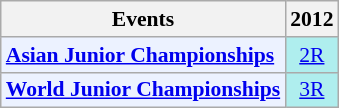<table class="wikitable" style="font-size: 90%; text-align:center">
<tr>
<th>Events</th>
<th>2012</th>
</tr>
<tr>
<td bgcolor="#ECF2FF"; align="left"><strong><a href='#'>Asian Junior Championships</a></strong></td>
<td bgcolor=AFEEEE><a href='#'>2R</a></td>
</tr>
<tr>
<td bgcolor="#ECF2FF"; align="left"><strong><a href='#'>World Junior Championships</a></strong></td>
<td bgcolor=AFEEEE><a href='#'>3R</a></td>
</tr>
</table>
